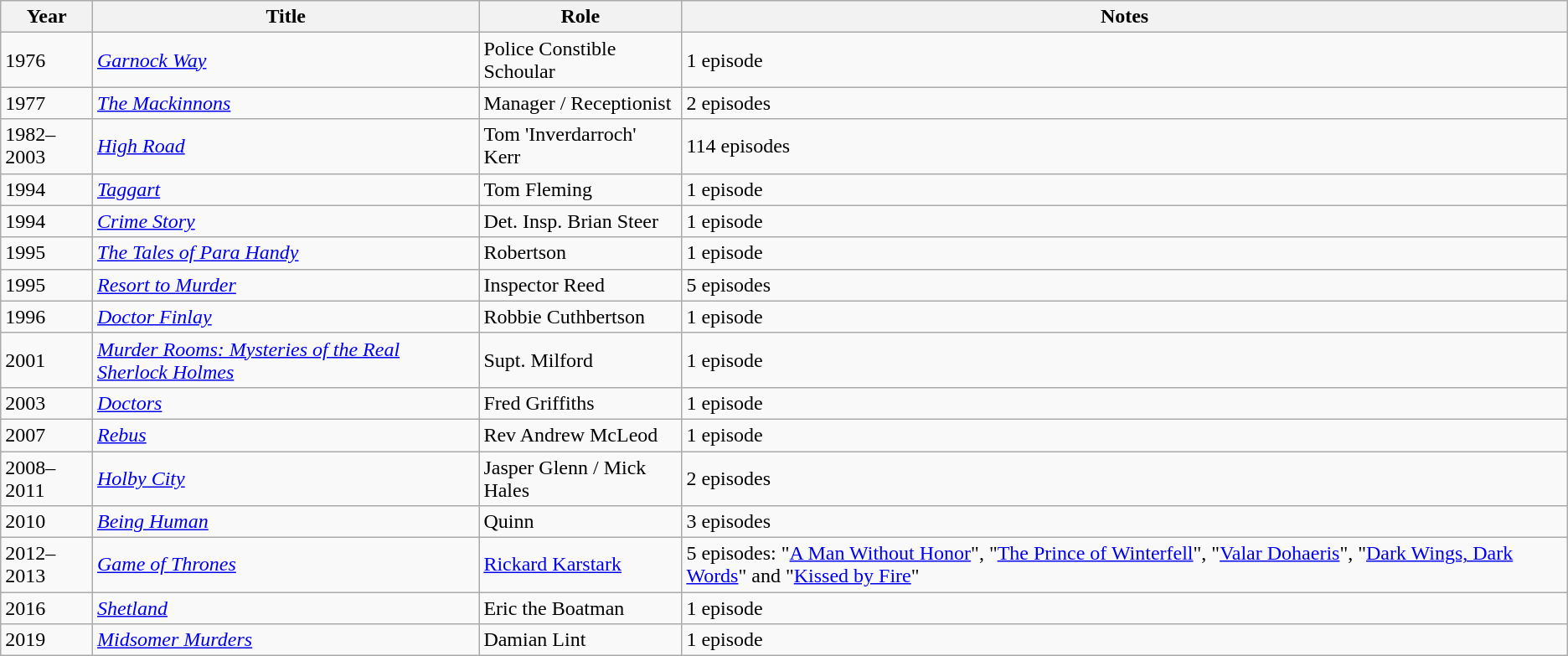<table class="wikitable sortable">
<tr>
<th>Year</th>
<th>Title</th>
<th>Role</th>
<th>Notes</th>
</tr>
<tr>
<td>1976</td>
<td><em><a href='#'>Garnock Way</a></em></td>
<td>Police Constible Schoular</td>
<td>1 episode</td>
</tr>
<tr>
<td>1977</td>
<td><em><a href='#'>The Mackinnons</a></em></td>
<td>Manager / Receptionist</td>
<td>2 episodes</td>
</tr>
<tr>
<td>1982–2003</td>
<td><em><a href='#'>High Road</a></em></td>
<td>Tom 'Inverdarroch' Kerr</td>
<td>114 episodes</td>
</tr>
<tr>
<td>1994</td>
<td><em><a href='#'>Taggart</a></em></td>
<td>Tom Fleming</td>
<td>1 episode</td>
</tr>
<tr>
<td>1994</td>
<td><em><a href='#'>Crime Story</a></em></td>
<td>Det. Insp. Brian Steer</td>
<td>1 episode</td>
</tr>
<tr>
<td>1995</td>
<td><em><a href='#'>The Tales of Para Handy</a></em></td>
<td>Robertson</td>
<td>1 episode</td>
</tr>
<tr>
<td>1995</td>
<td><em><a href='#'>Resort to Murder</a></em></td>
<td>Inspector Reed</td>
<td>5 episodes</td>
</tr>
<tr>
<td>1996</td>
<td><em><a href='#'>Doctor Finlay</a></em></td>
<td>Robbie Cuthbertson</td>
<td>1 episode</td>
</tr>
<tr>
<td>2001</td>
<td><em><a href='#'>Murder Rooms: Mysteries of the Real Sherlock Holmes</a></em></td>
<td>Supt. Milford</td>
<td>1 episode</td>
</tr>
<tr>
<td>2003</td>
<td><em><a href='#'>Doctors</a></em></td>
<td>Fred Griffiths</td>
<td>1 episode</td>
</tr>
<tr>
<td>2007</td>
<td><em><a href='#'>Rebus</a></em></td>
<td>Rev Andrew McLeod</td>
<td>1 episode</td>
</tr>
<tr>
<td>2008–2011</td>
<td><em><a href='#'>Holby City</a></em></td>
<td>Jasper Glenn / Mick Hales</td>
<td>2 episodes</td>
</tr>
<tr>
<td>2010</td>
<td><em><a href='#'>Being Human</a></em></td>
<td>Quinn</td>
<td>3 episodes</td>
</tr>
<tr>
<td>2012–2013</td>
<td><em><a href='#'>Game of Thrones</a></em></td>
<td><a href='#'>Rickard Karstark</a></td>
<td>5 episodes: "<a href='#'>A Man Without Honor</a>", "<a href='#'>The Prince of Winterfell</a>", "<a href='#'>Valar Dohaeris</a>", "<a href='#'>Dark Wings, Dark Words</a>" and "<a href='#'>Kissed by Fire</a>"</td>
</tr>
<tr>
<td>2016</td>
<td><em><a href='#'>Shetland</a></em></td>
<td>Eric the Boatman</td>
<td>1 episode</td>
</tr>
<tr>
<td>2019</td>
<td><em><a href='#'>Midsomer Murders</a></em></td>
<td>Damian Lint</td>
<td>1 episode</td>
</tr>
</table>
